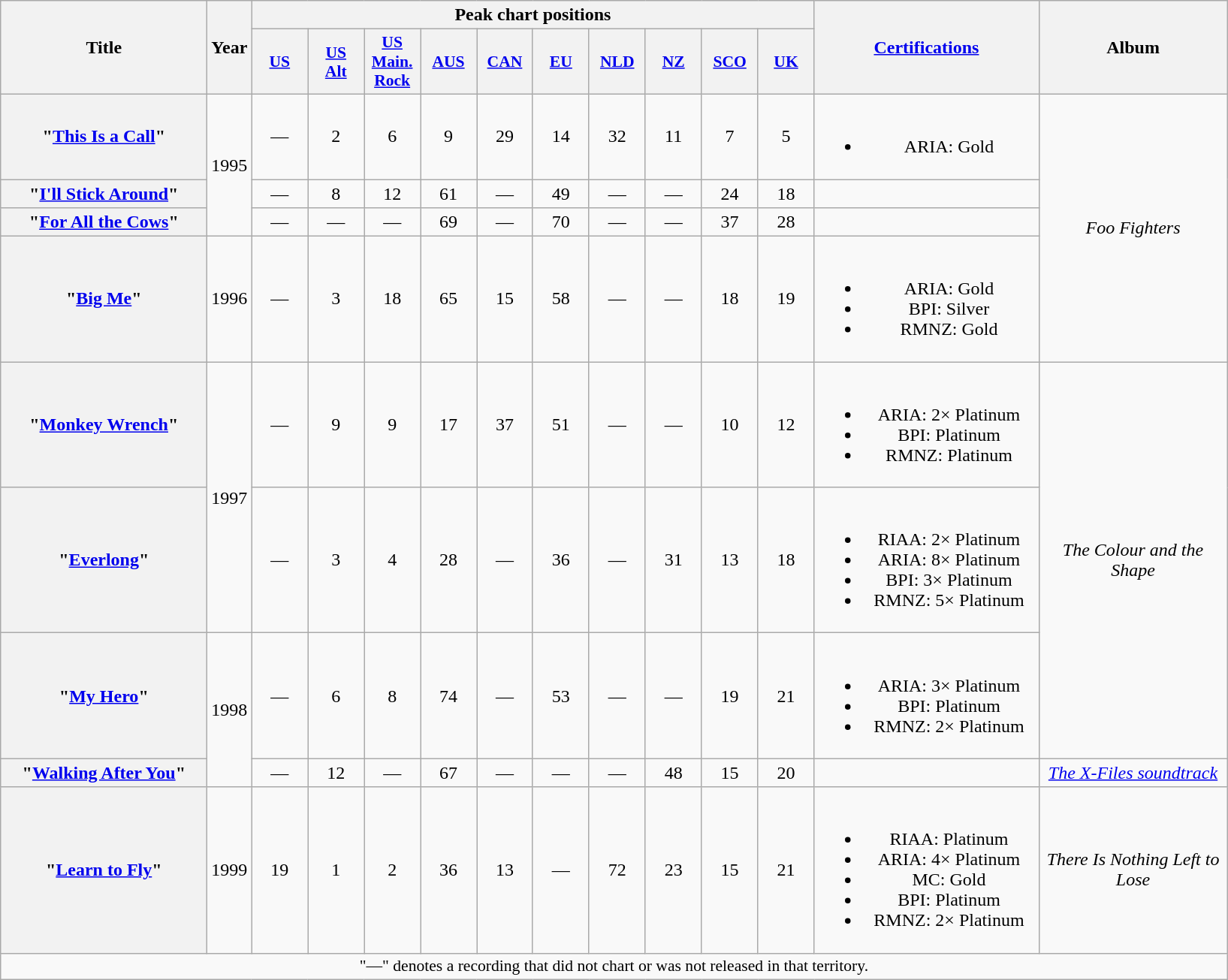<table class="wikitable plainrowheaders" style="text-align:center;">
<tr>
<th scope="col" rowspan="2" style="width:11em;">Title</th>
<th scope="col" rowspan="2" style="width:2em;">Year</th>
<th scope="col" colspan="10">Peak chart positions</th>
<th scope="col" rowspan="2" style="width:12em;"><a href='#'>Certifications</a></th>
<th scope="col" rowspan="2" style="width:10em;">Album</th>
</tr>
<tr>
<th scope="col" style="width:3em;font-size:90%;"><a href='#'>US</a><br></th>
<th scope="col" style="width:3em;font-size:90%;"><a href='#'>US<br>Alt</a><br></th>
<th scope="col" style="width:3em;font-size:90%;"><a href='#'>US<br>Main.<br>Rock</a><br></th>
<th scope="col" style="width:3em;font-size:90%;"><a href='#'>AUS</a><br></th>
<th scope="col" style="width:3em;font-size:90%;"><a href='#'>CAN</a><br></th>
<th scope="col" style="width:3em;font-size:90%;"><a href='#'>EU</a><br></th>
<th scope="col" style="width:3em;font-size:90%;"><a href='#'>NLD</a><br></th>
<th scope="col" style="width:3em;font-size:90%;"><a href='#'>NZ</a><br></th>
<th scope="col" style="width:3em;font-size:90%;"><a href='#'>SCO</a><br></th>
<th scope="col" style="width:3em;font-size:90%;"><a href='#'>UK</a><br></th>
</tr>
<tr>
<th scope="row">"<a href='#'>This Is a Call</a>"</th>
<td rowspan="3">1995</td>
<td>—</td>
<td>2</td>
<td>6</td>
<td>9</td>
<td>29</td>
<td>14</td>
<td>32</td>
<td>11</td>
<td>7</td>
<td>5</td>
<td><br><ul><li>ARIA: Gold</li></ul></td>
<td rowspan="4"><em>Foo Fighters</em></td>
</tr>
<tr>
<th scope="row">"<a href='#'>I'll Stick Around</a>"</th>
<td>—</td>
<td>8</td>
<td>12</td>
<td>61</td>
<td>—</td>
<td>49</td>
<td>—</td>
<td>—</td>
<td>24</td>
<td>18</td>
<td></td>
</tr>
<tr>
<th scope="row">"<a href='#'>For All the Cows</a>"</th>
<td>—</td>
<td>—</td>
<td>—</td>
<td>69</td>
<td>—</td>
<td>70</td>
<td>—</td>
<td>—</td>
<td>37</td>
<td>28</td>
<td></td>
</tr>
<tr>
<th scope="row">"<a href='#'>Big Me</a>"</th>
<td>1996</td>
<td>—</td>
<td>3</td>
<td>18</td>
<td>65</td>
<td>15</td>
<td>58</td>
<td>—</td>
<td>—</td>
<td>18</td>
<td>19</td>
<td><br><ul><li>ARIA: Gold</li><li>BPI: Silver</li><li>RMNZ: Gold</li></ul></td>
</tr>
<tr>
<th scope="row">"<a href='#'>Monkey Wrench</a>"</th>
<td rowspan="2">1997</td>
<td>—</td>
<td>9</td>
<td>9</td>
<td>17</td>
<td>37</td>
<td>51</td>
<td>—</td>
<td>—</td>
<td>10</td>
<td>12</td>
<td><br><ul><li>ARIA: 2× Platinum</li><li>BPI: Platinum</li><li>RMNZ: Platinum</li></ul></td>
<td rowspan="3"><em>The Colour and the Shape</em></td>
</tr>
<tr>
<th scope="row">"<a href='#'>Everlong</a>"</th>
<td>—</td>
<td>3</td>
<td>4</td>
<td>28</td>
<td>—</td>
<td>36</td>
<td>—</td>
<td>31</td>
<td>13</td>
<td>18</td>
<td><br><ul><li>RIAA: 2× Platinum</li><li>ARIA: 8× Platinum</li><li>BPI: 3× Platinum</li><li>RMNZ: 5× Platinum</li></ul></td>
</tr>
<tr>
<th scope="row">"<a href='#'>My Hero</a>"</th>
<td rowspan="2">1998</td>
<td>—</td>
<td>6</td>
<td>8</td>
<td>74</td>
<td>—</td>
<td>53</td>
<td>—</td>
<td>—</td>
<td>19</td>
<td>21</td>
<td><br><ul><li>ARIA: 3× Platinum</li><li>BPI: Platinum</li><li>RMNZ: 2× Platinum</li></ul></td>
</tr>
<tr>
<th scope="row">"<a href='#'>Walking After You</a>"</th>
<td>—</td>
<td>12</td>
<td>—</td>
<td>67</td>
<td>—</td>
<td>—</td>
<td>—</td>
<td>48</td>
<td>15</td>
<td>20</td>
<td></td>
<td><em><a href='#'>The X-Files soundtrack</a></em></td>
</tr>
<tr>
<th scope="row">"<a href='#'>Learn to Fly</a>"</th>
<td>1999</td>
<td>19</td>
<td>1</td>
<td>2</td>
<td>36</td>
<td>13</td>
<td>—</td>
<td>72</td>
<td>23</td>
<td>15</td>
<td>21</td>
<td><br><ul><li>RIAA: Platinum</li><li>ARIA: 4× Platinum</li><li>MC: Gold</li><li>BPI: Platinum</li><li>RMNZ: 2× Platinum</li></ul></td>
<td><em>There Is Nothing Left to Lose</em></td>
</tr>
<tr>
<td colspan="14" style="font-size:90%">"—" denotes a recording that did not chart or was not released in that territory.</td>
</tr>
</table>
